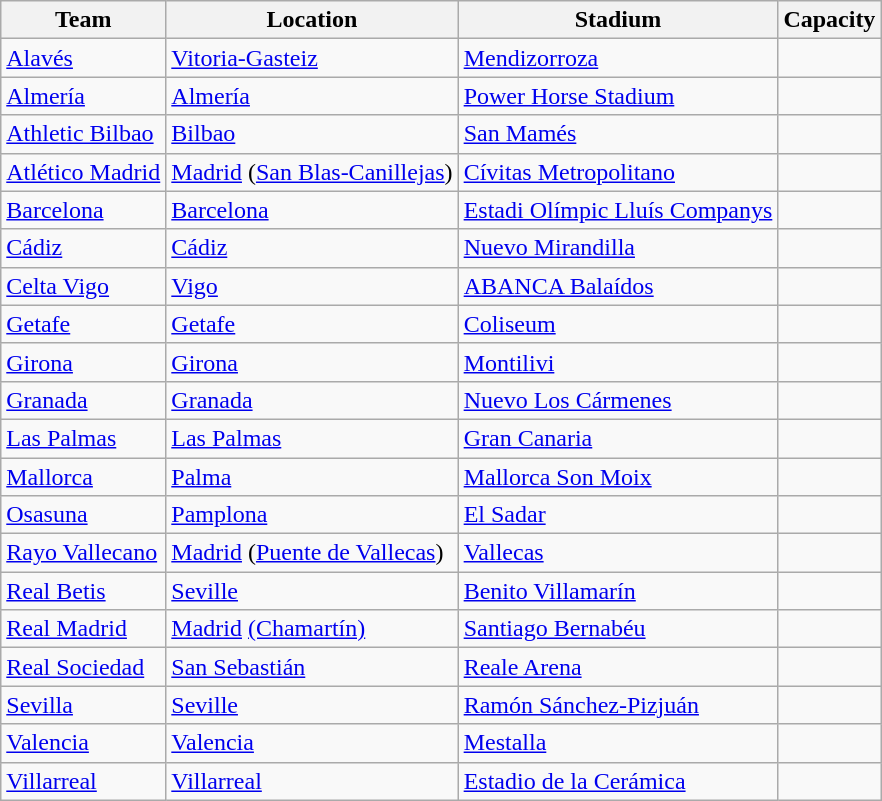<table class="wikitable sortable" style="text-align:left;">
<tr>
<th>Team</th>
<th>Location</th>
<th>Stadium</th>
<th>Capacity</th>
</tr>
<tr>
<td><a href='#'>Alavés</a></td>
<td><a href='#'>Vitoria-Gasteiz</a></td>
<td><a href='#'>Mendizorroza</a></td>
<td align="center"></td>
</tr>
<tr>
<td><a href='#'>Almería</a></td>
<td><a href='#'>Almería</a></td>
<td><a href='#'>Power Horse Stadium</a></td>
<td align="center"></td>
</tr>
<tr>
<td><a href='#'>Athletic Bilbao</a></td>
<td><a href='#'>Bilbao</a></td>
<td><a href='#'>San Mamés</a></td>
<td align="center"></td>
</tr>
<tr>
<td data-sort-value="Madrid"><a href='#'>Atlético Madrid</a></td>
<td><a href='#'>Madrid</a> (<a href='#'>San Blas-Canillejas</a>)</td>
<td><a href='#'>Cívitas Metropolitano</a></td>
<td align="center"></td>
</tr>
<tr>
<td><a href='#'>Barcelona</a></td>
<td><a href='#'>Barcelona</a></td>
<td><a href='#'>Estadi Olímpic Lluís Companys</a></td>
<td align="center"></td>
</tr>
<tr>
<td><a href='#'>Cádiz</a></td>
<td><a href='#'>Cádiz</a></td>
<td><a href='#'>Nuevo Mirandilla</a></td>
<td align="center"></td>
</tr>
<tr>
<td><a href='#'>Celta Vigo</a></td>
<td><a href='#'>Vigo</a></td>
<td><a href='#'>ABANCA Balaídos</a></td>
<td align="center"></td>
</tr>
<tr>
<td><a href='#'>Getafe</a></td>
<td><a href='#'>Getafe</a></td>
<td><a href='#'>Coliseum</a></td>
<td align="center"></td>
</tr>
<tr>
<td><a href='#'>Girona</a></td>
<td><a href='#'>Girona</a></td>
<td><a href='#'>Montilivi</a></td>
<td align="center"></td>
</tr>
<tr>
<td><a href='#'>Granada</a></td>
<td><a href='#'>Granada</a></td>
<td><a href='#'>Nuevo Los Cármenes</a></td>
<td align="center"></td>
</tr>
<tr>
<td><a href='#'>Las Palmas</a></td>
<td><a href='#'>Las Palmas</a></td>
<td><a href='#'>Gran Canaria</a></td>
<td align="center"></td>
</tr>
<tr>
<td><a href='#'>Mallorca</a></td>
<td><a href='#'>Palma</a></td>
<td><a href='#'>Mallorca Son Moix</a></td>
<td align="center"></td>
</tr>
<tr>
<td><a href='#'>Osasuna</a></td>
<td><a href='#'>Pamplona</a></td>
<td><a href='#'>El Sadar</a></td>
<td align="center"></td>
</tr>
<tr>
<td><a href='#'>Rayo Vallecano</a></td>
<td><a href='#'>Madrid</a> (<a href='#'>Puente de Vallecas</a>)</td>
<td><a href='#'>Vallecas</a></td>
<td align="center"></td>
</tr>
<tr>
<td><a href='#'>Real Betis</a></td>
<td><a href='#'>Seville</a></td>
<td><a href='#'>Benito Villamarín</a></td>
<td align="center"></td>
</tr>
<tr>
<td><a href='#'>Real Madrid</a></td>
<td><a href='#'>Madrid</a> <a href='#'>(Chamartín)</a></td>
<td><a href='#'>Santiago Bernabéu</a></td>
<td align="center"></td>
</tr>
<tr>
<td><a href='#'>Real Sociedad</a></td>
<td><a href='#'>San Sebastián</a></td>
<td><a href='#'>Reale Arena</a></td>
<td align="center"></td>
</tr>
<tr>
<td><a href='#'>Sevilla</a></td>
<td><a href='#'>Seville</a></td>
<td><a href='#'>Ramón Sánchez-Pizjuán</a></td>
<td align="center"></td>
</tr>
<tr>
<td><a href='#'>Valencia</a></td>
<td><a href='#'>Valencia</a></td>
<td><a href='#'>Mestalla</a></td>
<td align="center"></td>
</tr>
<tr>
<td><a href='#'>Villarreal</a></td>
<td><a href='#'>Villarreal</a></td>
<td><a href='#'>Estadio de la Cerámica</a></td>
<td align="center"></td>
</tr>
</table>
